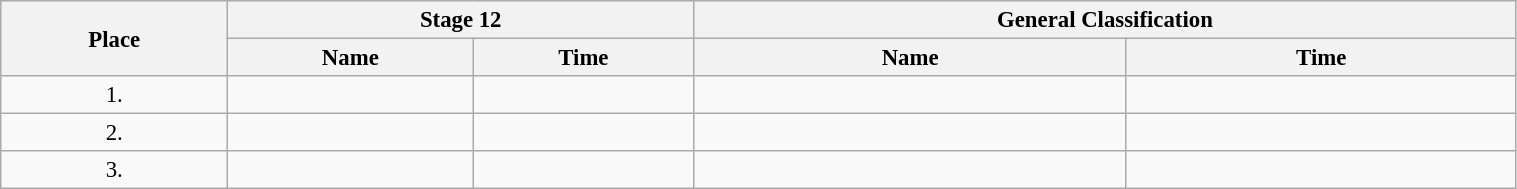<table class="wikitable"  style="font-size:95%; width:80%;">
<tr>
<th rowspan="2">Place</th>
<th colspan="2">Stage 12</th>
<th colspan="2">General Classification</th>
</tr>
<tr>
<th>Name</th>
<th>Time</th>
<th>Name</th>
<th>Time</th>
</tr>
<tr>
<td style="text-align:center;">1.</td>
<td></td>
<td></td>
<td></td>
<td></td>
</tr>
<tr>
<td style="text-align:center;">2.</td>
<td></td>
<td></td>
<td></td>
<td></td>
</tr>
<tr>
<td style="text-align:center;">3.</td>
<td></td>
<td></td>
<td></td>
<td></td>
</tr>
</table>
